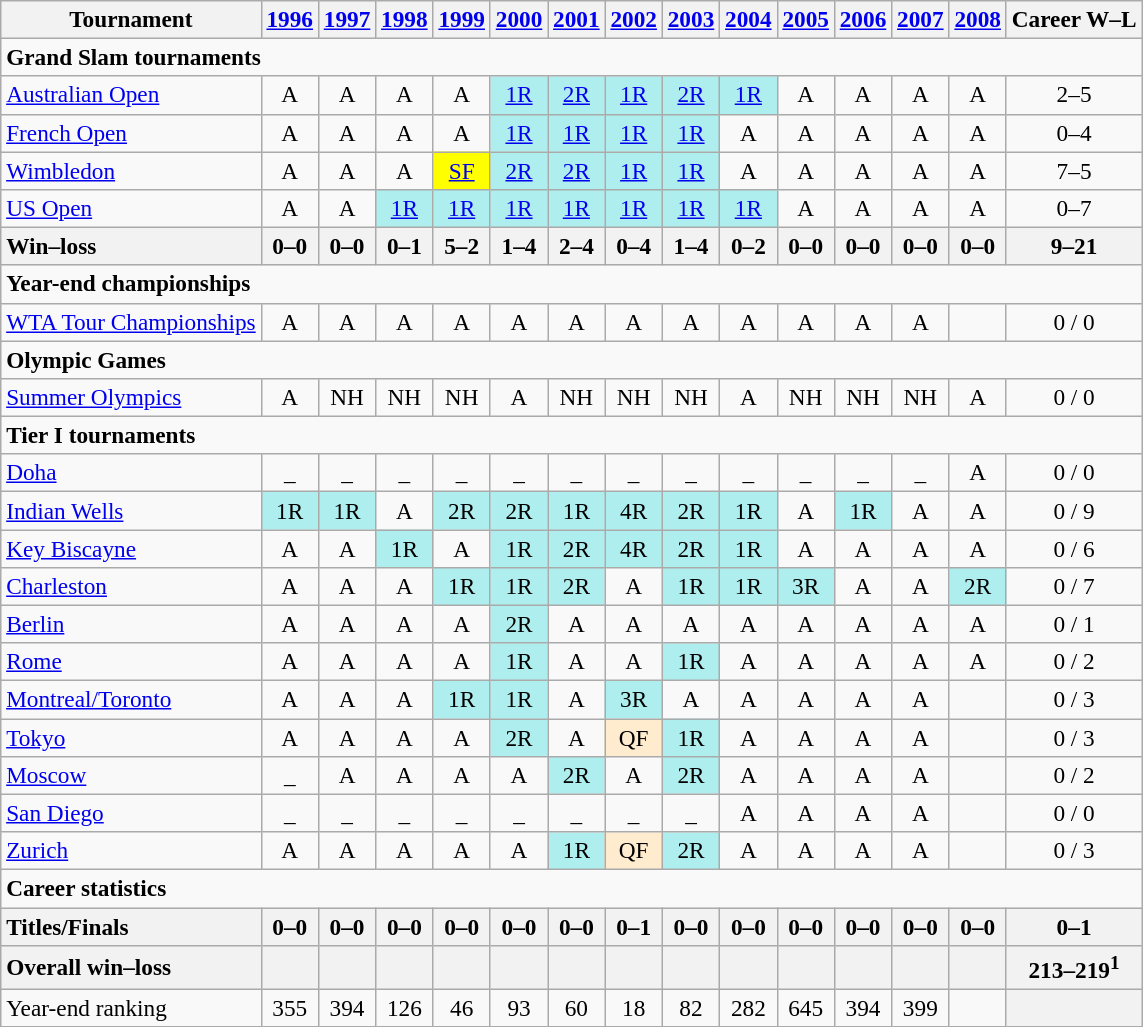<table class=wikitable style=text-align:center;font-size:97%>
<tr>
<th>Tournament</th>
<th><a href='#'>1996</a></th>
<th><a href='#'>1997</a></th>
<th><a href='#'>1998</a></th>
<th><a href='#'>1999</a></th>
<th><a href='#'>2000</a></th>
<th><a href='#'>2001</a></th>
<th><a href='#'>2002</a></th>
<th><a href='#'>2003</a></th>
<th><a href='#'>2004</a></th>
<th><a href='#'>2005</a></th>
<th><a href='#'>2006</a></th>
<th><a href='#'>2007</a></th>
<th><a href='#'>2008</a></th>
<th>Career W–L</th>
</tr>
<tr>
<td colspan=17 align=left><strong>Grand Slam tournaments</strong></td>
</tr>
<tr>
<td align=left><a href='#'>Australian Open</a></td>
<td>A</td>
<td>A</td>
<td>A</td>
<td>A</td>
<td bgcolor=afeeee><a href='#'>1R</a></td>
<td bgcolor=afeeee><a href='#'>2R</a></td>
<td bgcolor=afeeee><a href='#'>1R</a></td>
<td bgcolor=afeeee><a href='#'>2R</a></td>
<td bgcolor=afeeee><a href='#'>1R</a></td>
<td>A</td>
<td>A</td>
<td>A</td>
<td>A</td>
<td>2–5</td>
</tr>
<tr>
<td align=left><a href='#'>French Open</a></td>
<td>A</td>
<td>A</td>
<td>A</td>
<td>A</td>
<td bgcolor=afeeee><a href='#'>1R</a></td>
<td bgcolor=afeeee><a href='#'>1R</a></td>
<td bgcolor=afeeee><a href='#'>1R</a></td>
<td bgcolor=afeeee><a href='#'>1R</a></td>
<td>A</td>
<td>A</td>
<td>A</td>
<td>A</td>
<td>A</td>
<td>0–4</td>
</tr>
<tr>
<td align=left><a href='#'>Wimbledon</a></td>
<td>A</td>
<td>A</td>
<td>A</td>
<td bgcolor=yellow><a href='#'>SF</a></td>
<td bgcolor=afeeee><a href='#'>2R</a></td>
<td bgcolor=afeeee><a href='#'>2R</a></td>
<td bgcolor=afeeee><a href='#'>1R</a></td>
<td bgcolor=afeeee><a href='#'>1R</a></td>
<td>A</td>
<td>A</td>
<td>A</td>
<td>A</td>
<td>A</td>
<td>7–5</td>
</tr>
<tr>
<td align=left><a href='#'>US Open</a></td>
<td>A</td>
<td>A</td>
<td bgcolor=afeeee><a href='#'>1R</a></td>
<td bgcolor=afeeee><a href='#'>1R</a></td>
<td bgcolor=afeeee><a href='#'>1R</a></td>
<td bgcolor=afeeee><a href='#'>1R</a></td>
<td bgcolor=afeeee><a href='#'>1R</a></td>
<td bgcolor=afeeee><a href='#'>1R</a></td>
<td bgcolor=afeeee><a href='#'>1R</a></td>
<td>A</td>
<td>A</td>
<td>A</td>
<td>A</td>
<td>0–7</td>
</tr>
<tr>
<th style=text-align:left>Win–loss</th>
<th>0–0</th>
<th>0–0</th>
<th>0–1</th>
<th>5–2</th>
<th>1–4</th>
<th>2–4</th>
<th>0–4</th>
<th>1–4</th>
<th>0–2</th>
<th>0–0</th>
<th>0–0</th>
<th>0–0</th>
<th>0–0</th>
<th>9–21</th>
</tr>
<tr>
<td colspan=17 align=left><strong>Year-end championships</strong></td>
</tr>
<tr>
<td align=left><a href='#'>WTA Tour Championships</a></td>
<td>A</td>
<td>A</td>
<td>A</td>
<td>A</td>
<td>A</td>
<td>A</td>
<td>A</td>
<td>A</td>
<td>A</td>
<td>A</td>
<td>A</td>
<td>A</td>
<td></td>
<td>0 / 0</td>
</tr>
<tr>
<td colspan=17 align=left><strong>Olympic Games</strong></td>
</tr>
<tr>
<td align=left><a href='#'>Summer Olympics</a></td>
<td>A</td>
<td>NH</td>
<td>NH</td>
<td>NH</td>
<td>A</td>
<td>NH</td>
<td>NH</td>
<td>NH</td>
<td>A</td>
<td>NH</td>
<td>NH</td>
<td>NH</td>
<td>A</td>
<td>0 / 0</td>
</tr>
<tr>
<td colspan=17 align=left><strong>Tier I tournaments</strong></td>
</tr>
<tr>
<td align=left><a href='#'>Doha</a></td>
<td>_</td>
<td>_</td>
<td>_</td>
<td>_</td>
<td>_</td>
<td>_</td>
<td>_</td>
<td>_</td>
<td>_</td>
<td>_</td>
<td>_</td>
<td>_</td>
<td>A</td>
<td>0 / 0</td>
</tr>
<tr>
<td align=left><a href='#'>Indian Wells</a></td>
<td bgcolor=afeeee>1R</td>
<td bgcolor=afeeee>1R</td>
<td>A</td>
<td bgcolor=afeeee>2R</td>
<td bgcolor=afeeee>2R</td>
<td bgcolor=afeeee>1R</td>
<td bgcolor=afeeee>4R</td>
<td bgcolor=afeeee>2R</td>
<td bgcolor=afeeee>1R</td>
<td>A</td>
<td bgcolor=afeeee>1R</td>
<td>A</td>
<td>A</td>
<td>0 / 9</td>
</tr>
<tr>
<td align=left><a href='#'>Key Biscayne</a></td>
<td>A</td>
<td>A</td>
<td bgcolor=afeeee>1R</td>
<td>A</td>
<td bgcolor=afeeee>1R</td>
<td bgcolor=afeeee>2R</td>
<td bgcolor=afeeee>4R</td>
<td bgcolor=afeeee>2R</td>
<td bgcolor=afeeee>1R</td>
<td>A</td>
<td>A</td>
<td>A</td>
<td>A</td>
<td>0 / 6</td>
</tr>
<tr>
<td align=left><a href='#'>Charleston</a></td>
<td>A</td>
<td>A</td>
<td>A</td>
<td bgcolor=afeeee>1R</td>
<td bgcolor=afeeee>1R</td>
<td bgcolor=afeeee>2R</td>
<td>A</td>
<td bgcolor=afeeee>1R</td>
<td bgcolor=afeeee>1R</td>
<td bgcolor=afeeee>3R</td>
<td>A</td>
<td>A</td>
<td bgcolor=afeeee>2R</td>
<td>0 / 7</td>
</tr>
<tr>
<td align=left><a href='#'>Berlin</a></td>
<td>A</td>
<td>A</td>
<td>A</td>
<td>A</td>
<td bgcolor=afeeee>2R</td>
<td>A</td>
<td>A</td>
<td>A</td>
<td>A</td>
<td>A</td>
<td>A</td>
<td>A</td>
<td>A</td>
<td>0 / 1</td>
</tr>
<tr>
<td align=left><a href='#'>Rome</a></td>
<td>A</td>
<td>A</td>
<td>A</td>
<td>A</td>
<td bgcolor=afeeee>1R</td>
<td>A</td>
<td>A</td>
<td bgcolor=afeeee>1R</td>
<td>A</td>
<td>A</td>
<td>A</td>
<td>A</td>
<td>A</td>
<td>0 / 2</td>
</tr>
<tr>
<td align=left><a href='#'>Montreal/Toronto</a></td>
<td>A</td>
<td>A</td>
<td>A</td>
<td bgcolor=afeeee>1R</td>
<td bgcolor=afeeee>1R</td>
<td>A</td>
<td bgcolor=afeeee>3R</td>
<td>A</td>
<td>A</td>
<td>A</td>
<td>A</td>
<td>A</td>
<td></td>
<td>0 / 3</td>
</tr>
<tr>
<td align=left><a href='#'>Tokyo</a></td>
<td>A</td>
<td>A</td>
<td>A</td>
<td>A</td>
<td bgcolor=afeeee>2R</td>
<td>A</td>
<td bgcolor=ffebcd>QF</td>
<td bgcolor=afeeee>1R</td>
<td>A</td>
<td>A</td>
<td>A</td>
<td>A</td>
<td></td>
<td>0 / 3</td>
</tr>
<tr>
<td align=left><a href='#'>Moscow</a></td>
<td>_</td>
<td>A</td>
<td>A</td>
<td>A</td>
<td>A</td>
<td bgcolor=afeeee>2R</td>
<td>A</td>
<td bgcolor=afeeee>2R</td>
<td>A</td>
<td>A</td>
<td>A</td>
<td>A</td>
<td></td>
<td>0 / 2</td>
</tr>
<tr>
<td align=left><a href='#'>San Diego</a></td>
<td>_</td>
<td>_</td>
<td>_</td>
<td>_</td>
<td>_</td>
<td>_</td>
<td>_</td>
<td>_</td>
<td>A</td>
<td>A</td>
<td>A</td>
<td>A</td>
<td></td>
<td>0 / 0</td>
</tr>
<tr>
<td align=left><a href='#'>Zurich</a></td>
<td>A</td>
<td>A</td>
<td>A</td>
<td>A</td>
<td>A</td>
<td bgcolor=afeeee>1R</td>
<td bgcolor=ffebcd>QF</td>
<td bgcolor=afeeee>2R</td>
<td>A</td>
<td>A</td>
<td>A</td>
<td>A</td>
<td></td>
<td>0 / 3</td>
</tr>
<tr>
<td colspan=17 align=left><strong>Career statistics</strong></td>
</tr>
<tr>
<th style=text-align:left>Titles/Finals</th>
<th>0–0</th>
<th>0–0</th>
<th>0–0</th>
<th>0–0</th>
<th>0–0</th>
<th>0–0</th>
<th>0–1</th>
<th>0–0</th>
<th>0–0</th>
<th>0–0</th>
<th>0–0</th>
<th>0–0</th>
<th>0–0</th>
<th>0–1</th>
</tr>
<tr bgcolor=#efefef>
<th style=text-align:left>Overall win–loss</th>
<th></th>
<th></th>
<th></th>
<th></th>
<th></th>
<th></th>
<th></th>
<th></th>
<th></th>
<th></th>
<th></th>
<th></th>
<th></th>
<th>213–219<sup>1</sup></th>
</tr>
<tr>
<td align=left>Year-end ranking</td>
<td>355</td>
<td>394</td>
<td>126</td>
<td>46</td>
<td>93</td>
<td>60</td>
<td>18</td>
<td>82</td>
<td>282</td>
<td>645</td>
<td>394</td>
<td>399</td>
<td></td>
<th></th>
</tr>
</table>
